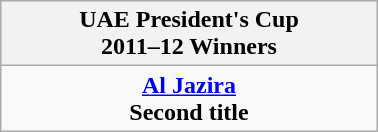<table class="wikitable" style="text-align: center; margin: 0 auto; width: 20%">
<tr>
<th>UAE President's Cup <br>2011–12 Winners</th>
</tr>
<tr>
<td><strong><a href='#'>Al Jazira</a></strong><br><strong>Second title</strong></td>
</tr>
</table>
